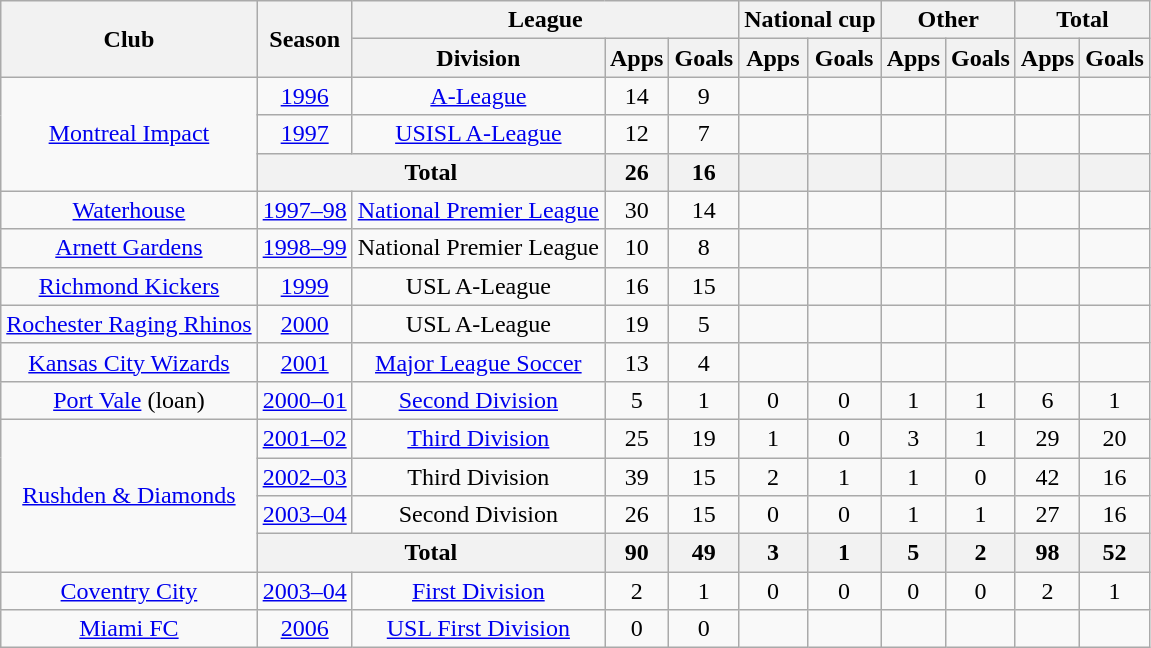<table class="wikitable" style="text-align:center">
<tr>
<th rowspan="2">Club</th>
<th rowspan="2">Season</th>
<th colspan="3">League</th>
<th colspan="2">National cup</th>
<th colspan="2">Other</th>
<th colspan="2">Total</th>
</tr>
<tr>
<th>Division</th>
<th>Apps</th>
<th>Goals</th>
<th>Apps</th>
<th>Goals</th>
<th>Apps</th>
<th>Goals</th>
<th>Apps</th>
<th>Goals</th>
</tr>
<tr>
<td rowspan="3"><a href='#'>Montreal Impact</a></td>
<td><a href='#'>1996</a></td>
<td><a href='#'>A-League</a></td>
<td>14</td>
<td>9</td>
<td></td>
<td></td>
<td></td>
<td></td>
<td></td>
<td></td>
</tr>
<tr>
<td><a href='#'>1997</a></td>
<td><a href='#'>USISL A-League</a></td>
<td>12</td>
<td>7</td>
<td></td>
<td></td>
<td></td>
<td></td>
<td></td>
<td></td>
</tr>
<tr>
<th colspan="2">Total</th>
<th>26</th>
<th>16</th>
<th></th>
<th></th>
<th></th>
<th></th>
<th></th>
<th></th>
</tr>
<tr>
<td><a href='#'>Waterhouse</a></td>
<td><a href='#'>1997–98</a></td>
<td><a href='#'>National Premier League</a></td>
<td>30</td>
<td>14</td>
<td></td>
<td></td>
<td></td>
<td></td>
<td></td>
<td></td>
</tr>
<tr>
<td><a href='#'>Arnett Gardens</a></td>
<td><a href='#'>1998–99</a></td>
<td>National Premier League</td>
<td>10</td>
<td>8</td>
<td></td>
<td></td>
<td></td>
<td></td>
<td></td>
<td></td>
</tr>
<tr>
<td><a href='#'>Richmond Kickers</a></td>
<td><a href='#'>1999</a></td>
<td>USL A-League</td>
<td>16</td>
<td>15</td>
<td></td>
<td></td>
<td></td>
<td></td>
<td></td>
<td></td>
</tr>
<tr>
<td><a href='#'>Rochester Raging Rhinos</a></td>
<td><a href='#'>2000</a></td>
<td>USL A-League</td>
<td>19</td>
<td>5</td>
<td></td>
<td></td>
<td></td>
<td></td>
<td></td>
<td></td>
</tr>
<tr>
<td><a href='#'>Kansas City Wizards</a></td>
<td><a href='#'>2001</a></td>
<td><a href='#'>Major League Soccer</a></td>
<td>13</td>
<td>4</td>
<td></td>
<td></td>
<td></td>
<td></td>
<td></td>
<td></td>
</tr>
<tr>
<td><a href='#'>Port Vale</a> (loan)</td>
<td><a href='#'>2000–01</a></td>
<td><a href='#'>Second Division</a></td>
<td>5</td>
<td>1</td>
<td>0</td>
<td>0</td>
<td>1</td>
<td>1</td>
<td>6</td>
<td>1</td>
</tr>
<tr>
<td rowspan="4"><a href='#'>Rushden & Diamonds</a></td>
<td><a href='#'>2001–02</a></td>
<td><a href='#'>Third Division</a></td>
<td>25</td>
<td>19</td>
<td>1</td>
<td>0</td>
<td>3</td>
<td>1</td>
<td>29</td>
<td>20</td>
</tr>
<tr>
<td><a href='#'>2002–03</a></td>
<td>Third Division</td>
<td>39</td>
<td>15</td>
<td>2</td>
<td>1</td>
<td>1</td>
<td>0</td>
<td>42</td>
<td>16</td>
</tr>
<tr>
<td><a href='#'>2003–04</a></td>
<td>Second Division</td>
<td>26</td>
<td>15</td>
<td>0</td>
<td>0</td>
<td>1</td>
<td>1</td>
<td>27</td>
<td>16</td>
</tr>
<tr>
<th colspan="2">Total</th>
<th>90</th>
<th>49</th>
<th>3</th>
<th>1</th>
<th>5</th>
<th>2</th>
<th>98</th>
<th>52</th>
</tr>
<tr>
<td><a href='#'>Coventry City</a></td>
<td><a href='#'>2003–04</a></td>
<td><a href='#'>First Division</a></td>
<td>2</td>
<td>1</td>
<td>0</td>
<td>0</td>
<td>0</td>
<td>0</td>
<td>2</td>
<td>1</td>
</tr>
<tr>
<td><a href='#'>Miami FC</a></td>
<td><a href='#'>2006</a></td>
<td><a href='#'>USL First Division</a></td>
<td>0</td>
<td>0</td>
<td></td>
<td></td>
<td></td>
<td></td>
<td></td>
<td></td>
</tr>
</table>
